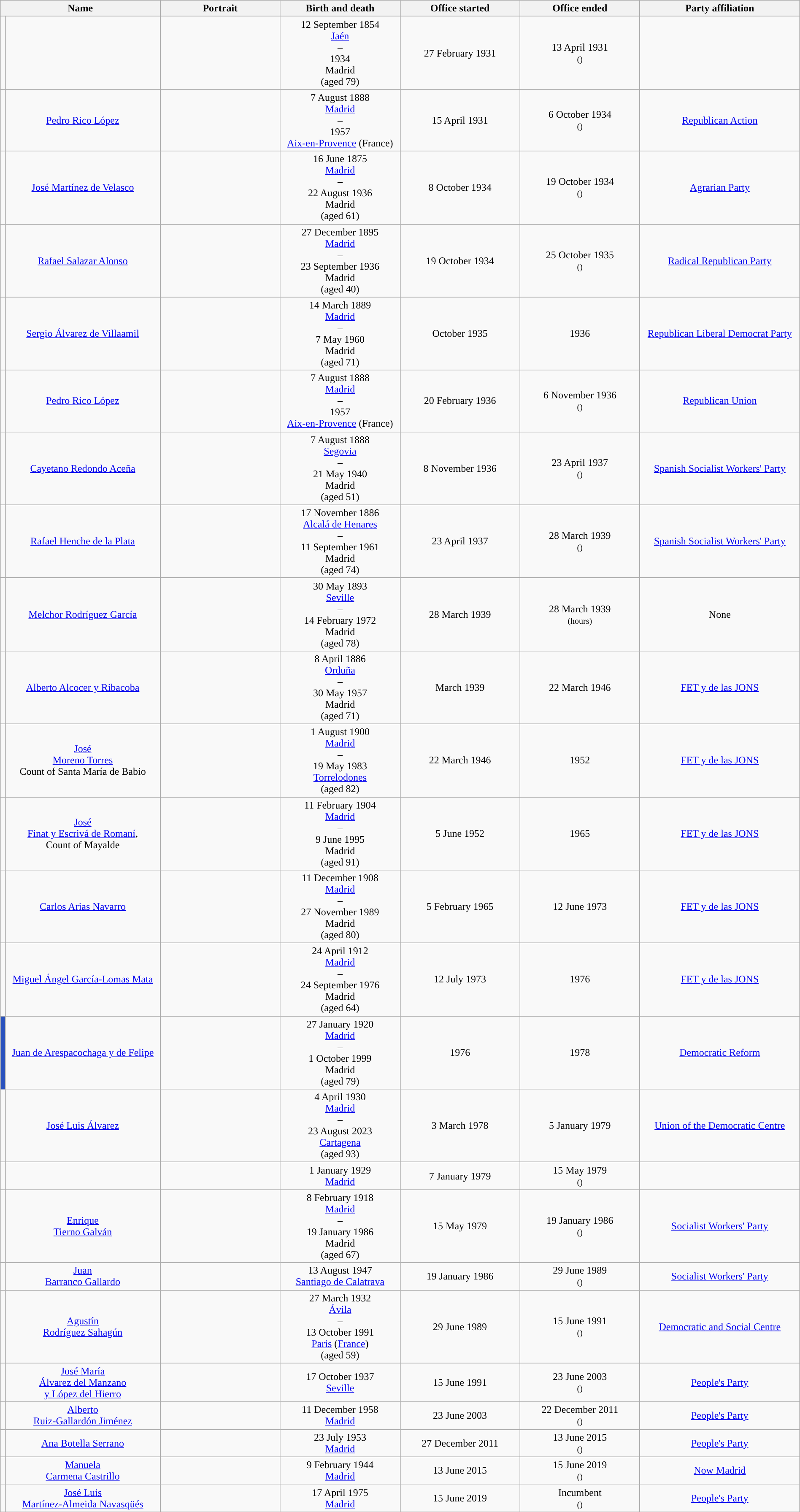<table style="text-align:center; width:100%" class="wikitable">
<tr>
<th colspan=2 width=20%>Name</th>
<th width=105px>Portrait</th>
<th width=15%>Birth and death</th>
<th width=15%>Office started</th>
<th width=15%>Office ended</th>
<th width=20%>Party affiliation</th>
</tr>
<tr>
<td bgcolor=></td>
<td></td>
<td></td>
<td>12 September 1854<br><a href='#'>Jaén</a><br>–<br>1934 <br>Madrid<br>(aged 79)</td>
<td>27 February 1931</td>
<td>13 April 1931<br><small>()</small></td>
<td></td>
</tr>
<tr>
<td></td>
<td><a href='#'>Pedro Rico López</a></td>
<td></td>
<td>7 August 1888<br><a href='#'>Madrid</a><br>–<br>1957<br><a href='#'>Aix-en-Provence</a> (France)<br></td>
<td>15 April 1931</td>
<td>6 October 1934<br><small>()</small></td>
<td><a href='#'>Republican Action</a></td>
</tr>
<tr>
<td bgcolor=></td>
<td><a href='#'>José Martínez de Velasco</a></td>
<td></td>
<td>16 June 1875<br><a href='#'>Madrid</a><br>–<br>22 August 1936<br>Madrid<br>(aged 61)</td>
<td>8 October 1934</td>
<td>19 October 1934<br><small>()</small></td>
<td><a href='#'>Agrarian Party</a></td>
</tr>
<tr>
<td></td>
<td><a href='#'>Rafael Salazar Alonso</a></td>
<td></td>
<td>27 December 1895<br><a href='#'>Madrid</a><br>–<br>23 September 1936<br>Madrid<br>(aged 40)</td>
<td>19 October 1934</td>
<td>25 October 1935<br><small>()</small></td>
<td><a href='#'>Radical Republican Party</a></td>
</tr>
<tr>
<td bgcolor=></td>
<td><a href='#'>Sergio Álvarez de Villaamil</a></td>
<td></td>
<td>14 March 1889<br><a href='#'>Madrid</a><br>–<br>7 May 1960<br>Madrid<br>(aged 71)</td>
<td>October 1935</td>
<td>1936</td>
<td><a href='#'>Republican Liberal Democrat Party</a></td>
</tr>
<tr>
<td></td>
<td><a href='#'>Pedro Rico López</a></td>
<td></td>
<td>7 August 1888<br><a href='#'>Madrid</a><br>–<br>1957<br><a href='#'>Aix-en-Provence</a> (France)<br></td>
<td>20 February 1936</td>
<td>6 November 1936<br><small>()</small></td>
<td><a href='#'>Republican Union</a></td>
</tr>
<tr>
<td></td>
<td><a href='#'>Cayetano Redondo Aceña</a></td>
<td></td>
<td>7 August 1888<br><a href='#'>Segovia</a><br>–<br>21 May 1940<br>Madrid<br>(aged 51)</td>
<td>8 November 1936</td>
<td>23 April 1937<br><small>()</small></td>
<td><a href='#'>Spanish Socialist Workers' Party</a></td>
</tr>
<tr>
<td></td>
<td><a href='#'>Rafael Henche de la Plata</a></td>
<td></td>
<td>17 November 1886<br><a href='#'>Alcalá de Henares</a><br>–<br>11 September 1961<br>Madrid<br>(aged 74)</td>
<td>23 April 1937</td>
<td>28 March 1939<br><small>()</small></td>
<td><a href='#'>Spanish Socialist Workers' Party</a></td>
</tr>
<tr>
<td bgcolor=></td>
<td><a href='#'>Melchor Rodríguez García</a></td>
<td></td>
<td>30 May 1893<br><a href='#'>Seville</a><br>–<br>14 February 1972<br>Madrid<br>(aged 78)</td>
<td>28 March 1939</td>
<td>28 March 1939<br><small>(hours)</small></td>
<td>None</td>
</tr>
<tr>
<td></td>
<td><a href='#'>Alberto Alcocer y Ribacoba</a></td>
<td></td>
<td>8 April 1886<br><a href='#'>Orduña</a><br>–<br>30 May 1957<br>Madrid<br>(aged 71)</td>
<td>March 1939</td>
<td>22 March 1946</td>
<td><a href='#'>FET y de las JONS</a></td>
</tr>
<tr>
<td></td>
<td><a href='#'>José<br>Moreno Torres</a><br>Count of Santa María de Babio</td>
<td></td>
<td>1 August 1900<br><a href='#'>Madrid</a><br>–<br>19 May 1983<br><a href='#'>Torrelodones</a><br>(aged 82)</td>
<td>22 March 1946</td>
<td>1952</td>
<td><a href='#'>FET y de las JONS</a></td>
</tr>
<tr>
<td></td>
<td><a href='#'>José<br>Finat y Escrivá de Romaní</a>,<br>Count of Mayalde</td>
<td></td>
<td>11 February 1904<br><a href='#'>Madrid</a><br>–<br>9 June 1995<br>Madrid<br>(aged 91)</td>
<td>5 June 1952</td>
<td>1965</td>
<td><a href='#'>FET y de las JONS</a></td>
</tr>
<tr>
<td></td>
<td><a href='#'>Carlos Arias Navarro</a></td>
<td></td>
<td>11 December 1908<br><a href='#'>Madrid</a><br>–<br>27 November 1989<br>Madrid<br>(aged 80)</td>
<td>5 February 1965</td>
<td>12 June 1973</td>
<td><a href='#'>FET y de las JONS</a></td>
</tr>
<tr>
<td></td>
<td><a href='#'>Miguel Ángel García-Lomas Mata</a></td>
<td></td>
<td>24 April 1912<br><a href='#'>Madrid</a><br>–<br>24 September 1976<br>Madrid<br>(aged 64)</td>
<td>12 July 1973</td>
<td>1976</td>
<td><a href='#'>FET y de las JONS</a></td>
</tr>
<tr>
<td bgcolor=#2A52BE></td>
<td><a href='#'>Juan de Arespacochaga y de Felipe</a></td>
<td></td>
<td>27 January 1920<br><a href='#'>Madrid</a><br>–<br>1 October 1999<br>Madrid<br>(aged 79)</td>
<td>1976</td>
<td>1978</td>
<td><a href='#'>Democratic Reform</a></td>
</tr>
<tr>
<td></td>
<td><a href='#'>José Luis Álvarez</a></td>
<td></td>
<td>4 April 1930<br><a href='#'>Madrid</a><br>–<br>23 August 2023<br><a href='#'>Cartagena</a><br>(aged 93)</td>
<td>3 March 1978</td>
<td>5 January 1979</td>
<td><a href='#'>Union of the Democratic Centre</a></td>
</tr>
<tr>
<td bgcolor=></td>
<td></td>
<td></td>
<td>1 January 1929<br><a href='#'>Madrid</a></td>
<td>7 January 1979</td>
<td>15 May 1979<br><small>()</small></td>
<td></td>
</tr>
<tr>
<td></td>
<td><a href='#'>Enrique<br>Tierno Galván</a></td>
<td></td>
<td>8 February 1918<br><a href='#'>Madrid</a><br>–<br>19 January 1986<br>Madrid<br>(aged 67)</td>
<td>15 May 1979</td>
<td>19 January 1986<br><small>()</small></td>
<td><a href='#'>Socialist Workers' Party</a></td>
</tr>
<tr>
<td></td>
<td><a href='#'>Juan<br>Barranco Gallardo</a></td>
<td></td>
<td>13 August 1947<br><a href='#'>Santiago de Calatrava</a></td>
<td>19 January 1986</td>
<td>29 June 1989<br><small>()</small></td>
<td><a href='#'>Socialist Workers' Party</a></td>
</tr>
<tr>
<td></td>
<td><a href='#'>Agustín<br>Rodríguez Sahagún</a></td>
<td></td>
<td>27 March 1932<br><a href='#'>Ávila</a><br>–<br>13 October 1991<br><a href='#'>Paris</a> (<a href='#'>France</a>)<br>(aged 59)</td>
<td>29 June 1989</td>
<td>15 June 1991<br><small>()</small></td>
<td><a href='#'>Democratic and Social Centre</a></td>
</tr>
<tr>
<td></td>
<td><a href='#'>José María<br>Álvarez del Manzano<br>y López del Hierro</a></td>
<td></td>
<td>17 October 1937<br><a href='#'>Seville</a></td>
<td>15 June 1991</td>
<td>23 June 2003<br><small>()</small></td>
<td><a href='#'>People's Party</a></td>
</tr>
<tr>
<td></td>
<td><a href='#'>Alberto<br>Ruiz-Gallardón Jiménez</a></td>
<td></td>
<td>11 December 1958<br><a href='#'>Madrid</a></td>
<td>23 June 2003</td>
<td>22 December 2011<br><small>()</small></td>
<td><a href='#'>People's Party</a></td>
</tr>
<tr>
<td></td>
<td><a href='#'>Ana Botella Serrano</a> </td>
<td></td>
<td>23 July 1953<br><a href='#'>Madrid</a></td>
<td>27 December 2011</td>
<td>13 June 2015<br><small>()</small></td>
<td><a href='#'>People's Party</a></td>
</tr>
<tr>
<td></td>
<td><a href='#'>Manuela<br>Carmena Castrillo</a></td>
<td></td>
<td>9 February 1944<br><a href='#'>Madrid</a></td>
<td>13 June 2015</td>
<td>15 June 2019<br><small>()</small></td>
<td><a href='#'>Now Madrid</a></td>
</tr>
<tr>
<td></td>
<td><a href='#'>José Luis<br>Martínez-Almeida Navasqüés</a></td>
<td></td>
<td>17 April 1975<br><a href='#'>Madrid</a></td>
<td>15 June 2019</td>
<td>Incumbent<br><small>()</small></td>
<td><a href='#'>People's Party</a></td>
</tr>
</table>
